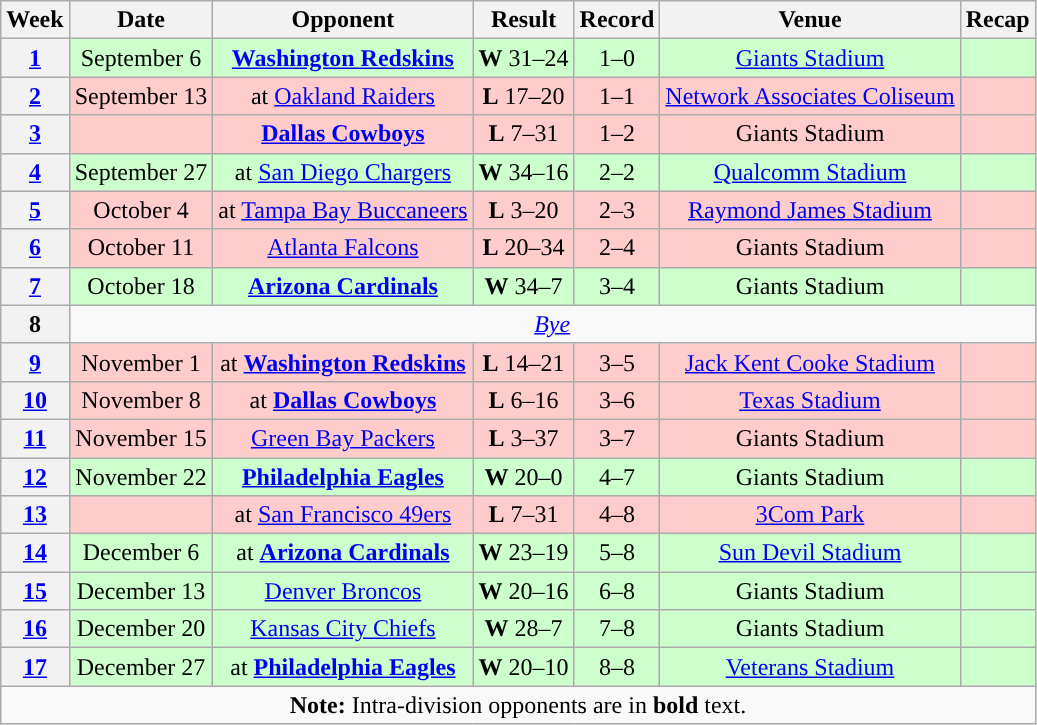<table class="wikitable" style="text-align:center">
<tr>
<th>Week</th>
<th>Date</th>
<th>Opponent</th>
<th>Result</th>
<th>Record</th>
<th>Venue</th>
<th>Recap</th>
</tr>
<tr style="background:#cfc">
<th><a href='#'>1</a></th>
<td>September 6</td>
<td><strong><a href='#'>Washington Redskins</a></strong></td>
<td><strong>W</strong> 31–24</td>
<td>1–0</td>
<td><a href='#'>Giants Stadium</a></td>
<td></td>
</tr>
<tr style="background:#fcc">
<th><a href='#'>2</a></th>
<td>September 13</td>
<td>at <a href='#'>Oakland Raiders</a></td>
<td><strong>L</strong> 17–20</td>
<td>1–1</td>
<td><a href='#'>Network Associates Coliseum</a></td>
<td></td>
</tr>
<tr style="background:#fcc">
<th><a href='#'>3</a></th>
<td></td>
<td><strong><a href='#'>Dallas Cowboys</a></strong></td>
<td><strong>L</strong> 7–31</td>
<td>1–2</td>
<td>Giants Stadium</td>
<td></td>
</tr>
<tr style="background:#cfc">
<th><a href='#'>4</a></th>
<td>September 27</td>
<td>at <a href='#'>San Diego Chargers</a></td>
<td><strong>W</strong> 34–16</td>
<td>2–2</td>
<td><a href='#'>Qualcomm Stadium</a></td>
<td></td>
</tr>
<tr style="background:#fcc">
<th><a href='#'>5</a></th>
<td>October 4</td>
<td>at <a href='#'>Tampa Bay Buccaneers</a></td>
<td><strong>L</strong> 3–20</td>
<td>2–3</td>
<td><a href='#'>Raymond James Stadium</a></td>
<td></td>
</tr>
<tr style="background:#fcc">
<th><a href='#'>6</a></th>
<td>October 11</td>
<td><a href='#'>Atlanta Falcons</a></td>
<td><strong>L</strong> 20–34</td>
<td>2–4</td>
<td>Giants Stadium</td>
<td></td>
</tr>
<tr style="background:#cfc">
<th><a href='#'>7</a></th>
<td>October 18</td>
<td><strong><a href='#'>Arizona Cardinals</a></strong></td>
<td><strong>W</strong> 34–7</td>
<td>3–4</td>
<td>Giants Stadium</td>
<td></td>
</tr>
<tr>
<th>8</th>
<td colspan=7 align="center"><em><a href='#'>Bye</a></em></td>
</tr>
<tr style="background:#fcc">
<th><a href='#'>9</a></th>
<td>November 1</td>
<td>at <strong><a href='#'>Washington Redskins</a></strong></td>
<td><strong>L</strong> 14–21</td>
<td>3–5</td>
<td><a href='#'>Jack Kent Cooke Stadium</a></td>
<td></td>
</tr>
<tr style="background:#fcc">
<th><a href='#'>10</a></th>
<td>November 8</td>
<td>at <strong><a href='#'>Dallas Cowboys</a></strong></td>
<td><strong>L</strong> 6–16</td>
<td>3–6</td>
<td><a href='#'>Texas Stadium</a></td>
<td></td>
</tr>
<tr style="background:#fcc">
<th><a href='#'>11</a></th>
<td>November 15</td>
<td><a href='#'>Green Bay Packers</a></td>
<td><strong>L</strong> 3–37</td>
<td>3–7</td>
<td>Giants Stadium</td>
<td></td>
</tr>
<tr style="background:#cfc">
<th><a href='#'>12</a></th>
<td>November 22</td>
<td><strong><a href='#'>Philadelphia Eagles</a></strong></td>
<td><strong>W</strong> 20–0</td>
<td>4–7</td>
<td>Giants Stadium</td>
<td></td>
</tr>
<tr style="background:#fcc">
<th><a href='#'>13</a></th>
<td></td>
<td>at <a href='#'>San Francisco 49ers</a></td>
<td><strong>L</strong> 7–31</td>
<td>4–8</td>
<td><a href='#'>3Com Park</a></td>
<td></td>
</tr>
<tr style="background:#cfc">
<th><a href='#'>14</a></th>
<td>December 6</td>
<td>at <strong><a href='#'>Arizona Cardinals</a></strong></td>
<td><strong>W</strong> 23–19</td>
<td>5–8</td>
<td><a href='#'>Sun Devil Stadium</a></td>
<td></td>
</tr>
<tr style="background:#cfc">
<th><a href='#'>15</a></th>
<td>December 13</td>
<td><a href='#'>Denver Broncos</a></td>
<td><strong>W</strong> 20–16</td>
<td>6–8</td>
<td>Giants Stadium</td>
<td></td>
</tr>
<tr style="background:#cfc">
<th><a href='#'>16</a></th>
<td>December 20</td>
<td><a href='#'>Kansas City Chiefs</a></td>
<td><strong>W</strong> 28–7</td>
<td>7–8</td>
<td>Giants Stadium</td>
<td></td>
</tr>
<tr style="background:#cfc">
<th><a href='#'>17</a></th>
<td>December 27</td>
<td>at <strong><a href='#'>Philadelphia Eagles</a></strong></td>
<td><strong>W</strong> 20–10</td>
<td>8–8</td>
<td><a href='#'>Veterans Stadium</a></td>
<td></td>
</tr>
<tr>
<td colspan="8"><strong>Note:</strong> Intra-division opponents are in <strong>bold</strong> text.</td>
</tr>
</table>
